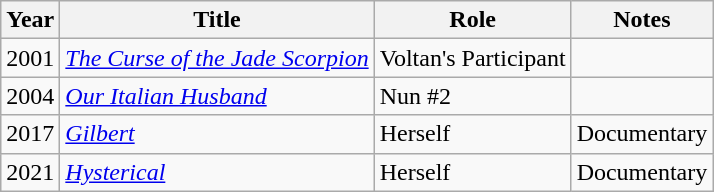<table class="wikitable sortable">
<tr>
<th>Year</th>
<th>Title</th>
<th>Role</th>
<th class="unsortable">Notes</th>
</tr>
<tr>
<td>2001</td>
<td><em><a href='#'>The Curse of the Jade Scorpion</a></em></td>
<td>Voltan's Participant</td>
<td></td>
</tr>
<tr>
<td>2004</td>
<td><em><a href='#'>Our Italian Husband</a></em></td>
<td>Nun #2</td>
<td></td>
</tr>
<tr>
<td>2017</td>
<td><em><a href='#'>Gilbert</a></em></td>
<td>Herself</td>
<td>Documentary</td>
</tr>
<tr>
<td>2021</td>
<td><em><a href='#'>Hysterical</a></em></td>
<td>Herself</td>
<td>Documentary</td>
</tr>
</table>
